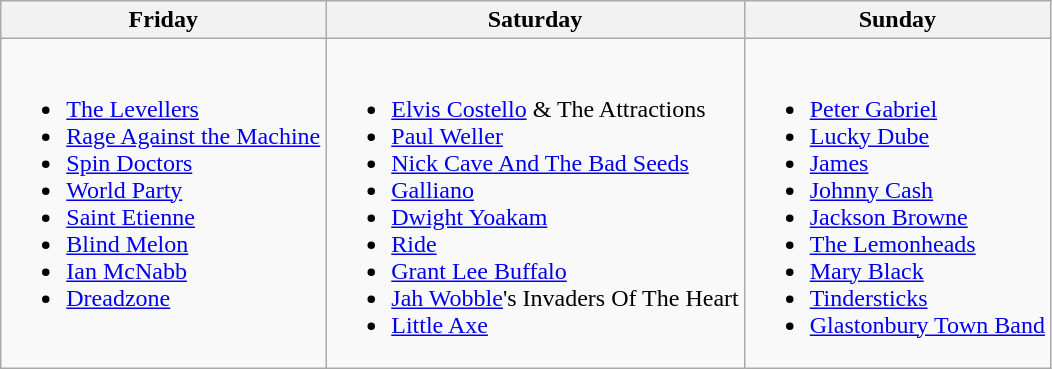<table class="wikitable">
<tr>
<th>Friday</th>
<th>Saturday</th>
<th>Sunday</th>
</tr>
<tr valign="top">
<td><br><ul><li><a href='#'>The Levellers</a></li><li><a href='#'>Rage Against the Machine</a></li><li><a href='#'>Spin Doctors</a></li><li><a href='#'>World Party</a></li><li><a href='#'>Saint Etienne</a></li><li><a href='#'>Blind Melon</a></li><li><a href='#'>Ian McNabb</a></li><li><a href='#'>Dreadzone</a></li></ul></td>
<td><br><ul><li><a href='#'>Elvis Costello</a> & The Attractions</li><li><a href='#'>Paul Weller</a></li><li><a href='#'>Nick Cave And The Bad Seeds</a></li><li><a href='#'>Galliano</a></li><li><a href='#'>Dwight Yoakam</a></li><li><a href='#'>Ride</a></li><li><a href='#'>Grant Lee Buffalo</a></li><li><a href='#'>Jah Wobble</a>'s Invaders Of The Heart</li><li><a href='#'>Little Axe</a></li></ul></td>
<td><br><ul><li><a href='#'>Peter Gabriel</a></li><li><a href='#'>Lucky Dube</a></li><li><a href='#'>James</a></li><li><a href='#'>Johnny Cash</a></li><li><a href='#'>Jackson Browne</a></li><li><a href='#'>The Lemonheads</a></li><li><a href='#'>Mary Black</a></li><li><a href='#'>Tindersticks</a></li><li><a href='#'>Glastonbury Town Band</a></li></ul></td>
</tr>
</table>
